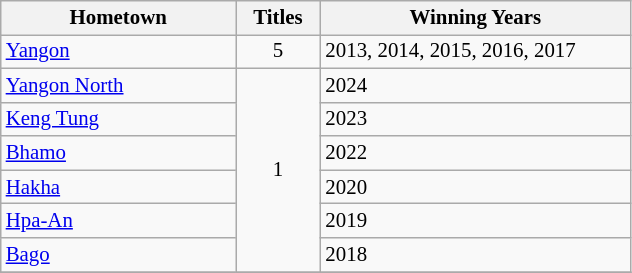<table class="wikitable" style="font-size: 87%;">
<tr>
<th width="150">Hometown</th>
<th width="50">Titles</th>
<th width="200">Winning Years</th>
</tr>
<tr>
<td> <a href='#'>Yangon</a></td>
<td style="text-align:center;">5</td>
<td>2013, 2014, 2015, 2016, 2017</td>
</tr>
<tr>
<td> <a href='#'>Yangon North</a></td>
<td rowspan="6" style="text-align:center;">1</td>
<td>2024</td>
</tr>
<tr>
<td> <a href='#'>Keng Tung</a></td>
<td>2023</td>
</tr>
<tr>
<td> <a href='#'>Bhamo</a></td>
<td>2022</td>
</tr>
<tr>
<td> <a href='#'>Hakha</a></td>
<td>2020</td>
</tr>
<tr>
<td> <a href='#'>Hpa-An</a></td>
<td>2019</td>
</tr>
<tr>
<td> <a href='#'>Bago</a></td>
<td>2018</td>
</tr>
<tr>
</tr>
</table>
